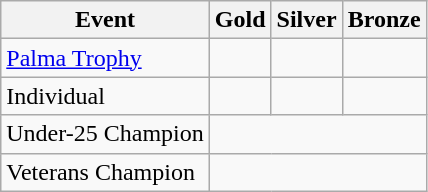<table class="wikitable">
<tr>
<th>Event</th>
<th> Gold</th>
<th> Silver</th>
<th> Bronze</th>
</tr>
<tr>
<td><a href='#'>Palma Trophy</a></td>
<td></td>
<td></td>
<td></td>
</tr>
<tr>
<td>Individual</td>
<td></td>
<td></td>
<td></td>
</tr>
<tr>
<td>Under-25 Champion</td>
<td colspan="3"></td>
</tr>
<tr>
<td>Veterans Champion</td>
<td colspan="3"></td>
</tr>
</table>
